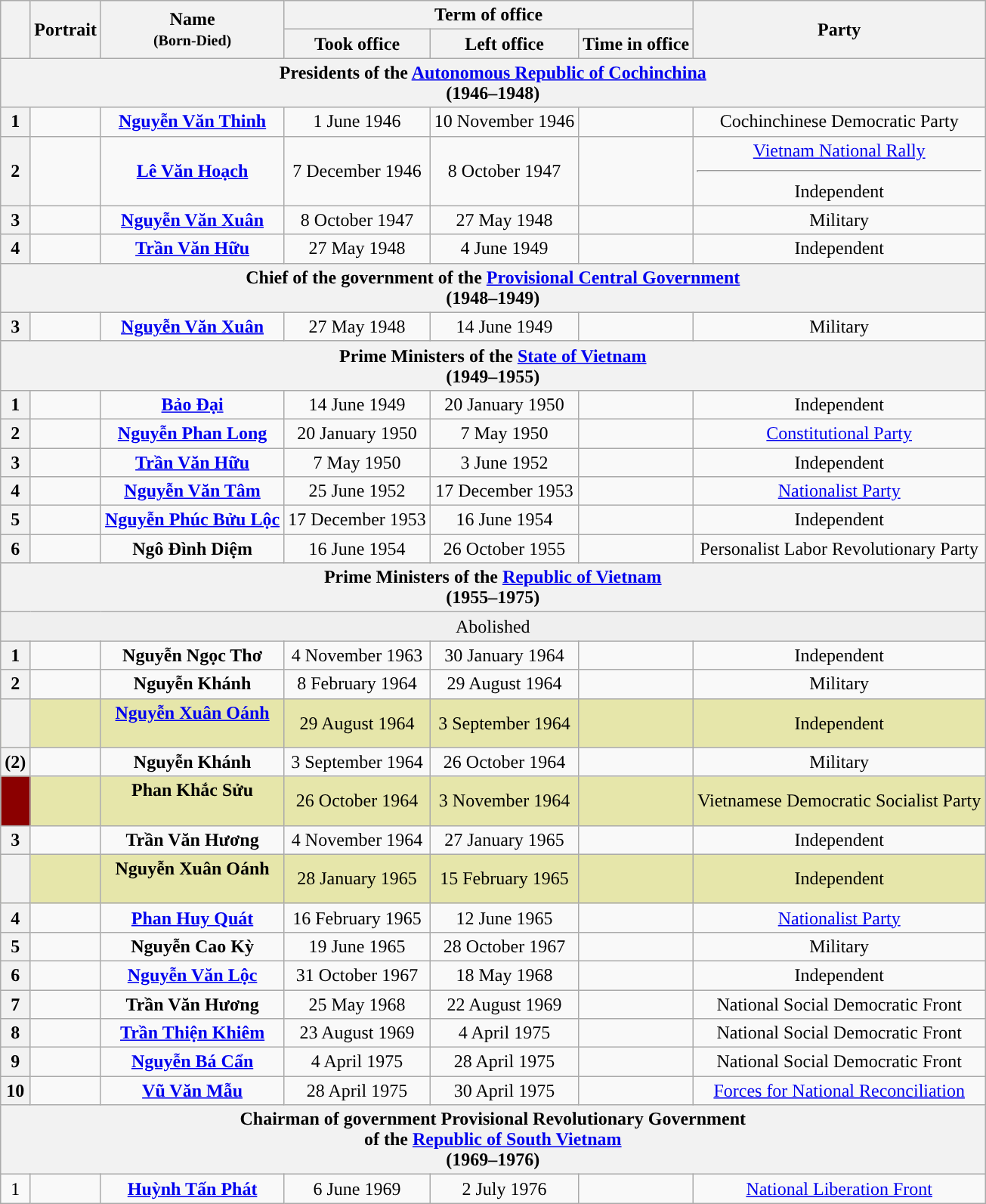<table class="wikitable" style="text-align:center;">
<tr>
<th rowspan="2"></th>
<th rowspan="2">Portrait</th>
<th rowspan="2">Name<br><small>(Born-Died)</small></th>
<th colspan="3">Term of office</th>
<th rowspan="2">Party</th>
</tr>
<tr>
<th>Took office</th>
<th>Left office</th>
<th>Time in office</th>
</tr>
<tr style="text-align:center;">
<th colspan="7">Presidents of the <a href='#'>Autonomous Republic of Cochinchina</a><br>(1946–1948)</th>
</tr>
<tr style="text-align:center;">
<th style="background: ">1</th>
<td></td>
<td><strong><a href='#'>Nguyễn Văn Thinh</a></strong><br></td>
<td>1 June 1946</td>
<td>10 November 1946</td>
<td></td>
<td>Cochinchinese Democratic Party</td>
</tr>
<tr style="text-align:center;">
<th style="background: ">2</th>
<td></td>
<td><strong><a href='#'>Lê Văn Hoạch</a></strong><br></td>
<td>7 December 1946</td>
<td>8 October 1947</td>
<td></td>
<td><a href='#'>Vietnam National Rally</a><hr>Independent</td>
</tr>
<tr style="text-align:center;">
<th style="background: ">3</th>
<td></td>
<td><strong><a href='#'>Nguyễn Văn Xuân</a></strong><br></td>
<td>8 October 1947</td>
<td>27 May 1948</td>
<td></td>
<td>Military</td>
</tr>
<tr style="text-align:center;">
<th style="background: ">4</th>
<td><br></td>
<td><strong><a href='#'>Trần Văn Hữu</a></strong><br></td>
<td>27 May 1948</td>
<td>4 June 1949</td>
<td></td>
<td>Independent</td>
</tr>
<tr style="text-align:center;">
<th colspan="7">Chief of the government of the <a href='#'>Provisional Central Government</a><br>(1948–1949)</th>
</tr>
<tr style="text-align:center;">
<th style="background: ">3</th>
<td></td>
<td><strong><a href='#'>Nguyễn Văn Xuân</a></strong><br></td>
<td>27 May 1948</td>
<td>14 June 1949</td>
<td></td>
<td>Military</td>
</tr>
<tr style="text-align:center;">
<th colspan="7">Prime Ministers of the <a href='#'>State of Vietnam</a><br>(1949–1955)</th>
</tr>
<tr style="text-align:center;">
<th style="background: ">1</th>
<td></td>
<td><strong><a href='#'>Bảo Đại</a></strong><br></td>
<td>14 June 1949</td>
<td>20 January 1950</td>
<td></td>
<td>Independent</td>
</tr>
<tr style="text-align:center;">
<th style="background: ">2</th>
<td></td>
<td><strong><a href='#'>Nguyễn Phan Long</a></strong><br></td>
<td>20 January 1950</td>
<td>7 May 1950</td>
<td></td>
<td><a href='#'>Constitutional Party</a></td>
</tr>
<tr style="text-align:center;">
<th style="background: ">3</th>
<td></td>
<td><strong><a href='#'>Trần Văn Hữu</a></strong><br></td>
<td>7 May 1950</td>
<td>3 June 1952</td>
<td></td>
<td>Independent</td>
</tr>
<tr style="text-align:center;">
<th style="background: ">4</th>
<td></td>
<td><strong><a href='#'>Nguyễn Văn Tâm</a></strong><br></td>
<td>25 June 1952</td>
<td>17 December 1953</td>
<td></td>
<td><a href='#'>Nationalist Party</a></td>
</tr>
<tr style="text-align:center;">
<th style="background: ">5</th>
<td></td>
<td><strong><a href='#'>Nguyễn Phúc Bửu Lộc</a></strong><br></td>
<td>17 December 1953</td>
<td>16 June 1954</td>
<td></td>
<td>Independent</td>
</tr>
<tr style="text-align:center;">
<th style="background: ">6</th>
<td></td>
<td><strong>Ngô Đình Diệm</strong><br></td>
<td>16 June 1954</td>
<td>26 October 1955</td>
<td></td>
<td>Personalist Labor Revolutionary Party</td>
</tr>
<tr style="text-align:center;">
<th colspan="7">Prime Ministers of the <a href='#'>Republic of Vietnam</a><br>(1955–1975)</th>
</tr>
<tr style="background:#efefef;">
<td colspan="7">Abolished<br></td>
</tr>
<tr style="text-align:center;">
<th style="background: ">1</th>
<td></td>
<td><strong>Nguyễn Ngọc Thơ</strong><br></td>
<td>4 November 1963</td>
<td>30 January 1964</td>
<td></td>
<td>Independent</td>
</tr>
<tr style="text-align:center;">
<th style="background: ">2</th>
<td></td>
<td><strong>Nguyễn Khánh</strong><br></td>
<td>8 February 1964</td>
<td>29 August 1964</td>
<td></td>
<td>Military</td>
</tr>
<tr style="text-align:center; background:#E6E6AA">
<th style="background: "></th>
<td></td>
<td><strong><a href='#'>Nguyễn Xuân Oánh</a></strong><br><br></td>
<td>29 August 1964</td>
<td>3 September 1964</td>
<td></td>
<td>Independent</td>
</tr>
<tr style="text-align:center;">
<th style="background: ">(2)</th>
<td></td>
<td><strong>Nguyễn Khánh</strong><br></td>
<td>3 September 1964</td>
<td>26 October 1964</td>
<td></td>
<td>Military</td>
</tr>
<tr style="text-align:center; background:#E6E6AA">
<th style="background: darkred;"></th>
<td></td>
<td><strong>Phan Khắc Sửu</strong><br><br></td>
<td>26 October 1964</td>
<td>3 November 1964</td>
<td></td>
<td>Vietnamese Democratic Socialist Party</td>
</tr>
<tr style="text-align:center;">
<th style="background: ">3</th>
<td></td>
<td><strong>Trần Văn Hương</strong><br></td>
<td>4 November 1964</td>
<td>27 January 1965</td>
<td></td>
<td>Independent</td>
</tr>
<tr style="text-align:center; background:#E6E6AA">
<th style="background: "></th>
<td></td>
<td><strong>Nguyễn Xuân Oánh</strong><br><br></td>
<td>28 January 1965</td>
<td>15 February 1965</td>
<td></td>
<td>Independent</td>
</tr>
<tr style="text-align:center;">
<th style="background: ">4</th>
<td></td>
<td><strong><a href='#'>Phan Huy Quát</a></strong><br></td>
<td>16 February 1965</td>
<td>12 June 1965</td>
<td></td>
<td><a href='#'>Nationalist Party</a></td>
</tr>
<tr style="text-align:center;">
<th style="background: ">5</th>
<td></td>
<td><strong>Nguyễn Cao Kỳ</strong><br></td>
<td>19 June 1965</td>
<td>28 October 1967</td>
<td></td>
<td>Military</td>
</tr>
<tr style="text-align:center;">
<th style="background: ">6</th>
<td></td>
<td><strong><a href='#'>Nguyễn Văn Lộc</a></strong><br></td>
<td>31 October 1967</td>
<td>18 May 1968</td>
<td></td>
<td>Independent</td>
</tr>
<tr style="text-align:center;">
<th style="background: ">7</th>
<td></td>
<td><strong>Trần Văn Hương</strong><br></td>
<td>25 May 1968</td>
<td>22 August 1969</td>
<td></td>
<td>National Social Democratic Front</td>
</tr>
<tr style="text-align:center;">
<th style="background: ">8</th>
<td></td>
<td><strong><a href='#'>Trần Thiện Khiêm</a></strong><br></td>
<td>23 August 1969</td>
<td>4 April 1975</td>
<td></td>
<td>National Social Democratic Front</td>
</tr>
<tr style="text-align:center;">
<th style="background: ">9</th>
<td></td>
<td><strong><a href='#'>Nguyễn Bá Cẩn</a></strong><br></td>
<td>4 April 1975</td>
<td>28 April 1975</td>
<td></td>
<td>National Social Democratic Front</td>
</tr>
<tr style="text-align:center;">
<th style="background: ">10</th>
<td></td>
<td><strong><a href='#'>Vũ Văn Mẫu</a></strong><br></td>
<td>28 April 1975</td>
<td>30 April 1975</td>
<td></td>
<td><a href='#'>Forces for National Reconciliation</a></td>
</tr>
<tr>
<th colspan="7">Chairman of government Provisional Revolutionary Government<br>of the <a href='#'>Republic of South Vietnam</a><br>(1969–1976)</th>
</tr>
<tr>
<td align="center" style="background: ">1</td>
<td></td>
<td><strong><a href='#'>Huỳnh Tấn Phát</a></strong><br></td>
<td>6 June 1969</td>
<td>2 July 1976</td>
<td></td>
<td><a href='#'>National Liberation Front</a></td>
</tr>
</table>
